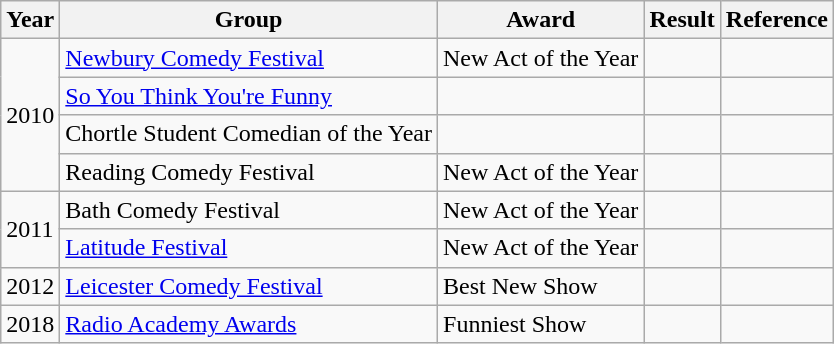<table class="wikitable">
<tr>
<th>Year</th>
<th>Group</th>
<th>Award</th>
<th>Result</th>
<th>Reference</th>
</tr>
<tr>
<td rowspan=4>2010</td>
<td><a href='#'>Newbury Comedy Festival</a></td>
<td>New Act of the Year</td>
<td></td>
<td></td>
</tr>
<tr>
<td><a href='#'>So You Think You're Funny</a></td>
<td></td>
<td></td>
<td></td>
</tr>
<tr>
<td>Chortle Student Comedian of the Year</td>
<td></td>
<td></td>
<td></td>
</tr>
<tr>
<td>Reading Comedy Festival</td>
<td>New Act of the Year</td>
<td></td>
<td></td>
</tr>
<tr>
<td rowspan=2>2011</td>
<td>Bath Comedy Festival</td>
<td>New Act of the Year</td>
<td></td>
<td></td>
</tr>
<tr>
<td><a href='#'>Latitude Festival</a></td>
<td>New Act of the Year</td>
<td></td>
</tr>
<tr>
<td>2012</td>
<td><a href='#'>Leicester Comedy Festival</a></td>
<td>Best New Show</td>
<td></td>
<td></td>
</tr>
<tr>
<td>2018</td>
<td><a href='#'>Radio Academy Awards</a></td>
<td>Funniest Show</td>
<td></td>
<td></td>
</tr>
</table>
